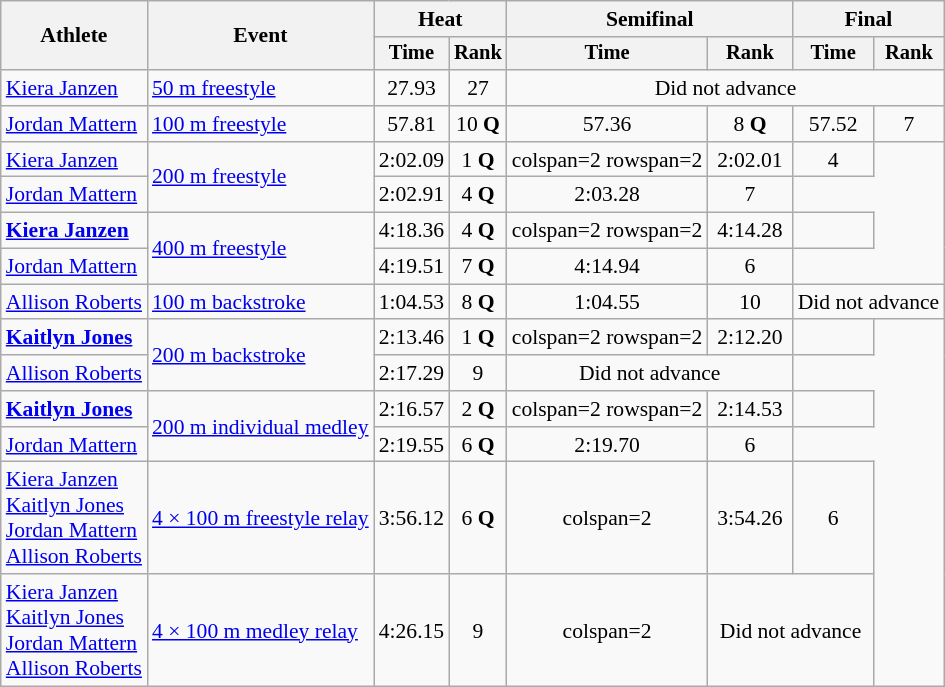<table class=wikitable style=font-size:90%;text-align:center>
<tr>
<th rowspan=2>Athlete</th>
<th rowspan=2>Event</th>
<th colspan=2>Heat</th>
<th colspan=2>Semifinal</th>
<th colspan=2>Final</th>
</tr>
<tr style=font-size:95%>
<th>Time</th>
<th>Rank</th>
<th>Time</th>
<th>Rank</th>
<th>Time</th>
<th>Rank</th>
</tr>
<tr>
<td align=left><a href='#'>Kiera Janzen</a></td>
<td align=left><a href='#'>50 m freestyle</a></td>
<td>27.93</td>
<td>27</td>
<td colspan=4>Did not advance</td>
</tr>
<tr>
<td align=left><a href='#'>Jordan Mattern</a></td>
<td align=left><a href='#'>100 m freestyle</a></td>
<td>57.81</td>
<td>10 <strong>Q</strong></td>
<td>57.36</td>
<td>8 <strong>Q</strong></td>
<td>57.52</td>
<td>7</td>
</tr>
<tr>
<td align=left><a href='#'>Kiera Janzen</a></td>
<td align=left rowspan=2><a href='#'>200 m freestyle</a></td>
<td>2:02.09</td>
<td>1 <strong>Q</strong></td>
<td>colspan=2 rowspan=2 </td>
<td>2:02.01</td>
<td>4</td>
</tr>
<tr>
<td align=left><a href='#'>Jordan Mattern</a></td>
<td>2:02.91</td>
<td>4 <strong>Q</strong></td>
<td>2:03.28</td>
<td>7</td>
</tr>
<tr>
<td align=left><strong><a href='#'>Kiera Janzen</a></strong></td>
<td align=left rowspan=2><a href='#'>400 m freestyle</a></td>
<td>4:18.36</td>
<td>4 <strong>Q</strong></td>
<td>colspan=2 rowspan=2 </td>
<td>4:14.28</td>
<td></td>
</tr>
<tr>
<td align=left><a href='#'>Jordan Mattern</a></td>
<td>4:19.51</td>
<td>7 <strong>Q</strong></td>
<td>4:14.94</td>
<td>6</td>
</tr>
<tr>
<td align=left><a href='#'>Allison Roberts</a></td>
<td align=left><a href='#'>100 m backstroke</a></td>
<td>1:04.53</td>
<td>8 <strong>Q</strong></td>
<td>1:04.55</td>
<td>10</td>
<td colspan=2>Did not advance</td>
</tr>
<tr>
<td align=left><strong><a href='#'>Kaitlyn Jones</a></strong></td>
<td align=left rowspan=2><a href='#'>200 m backstroke</a></td>
<td>2:13.46</td>
<td>1 <strong>Q</strong></td>
<td>colspan=2 rowspan=2 </td>
<td>2:12.20</td>
<td></td>
</tr>
<tr>
<td align=left><a href='#'>Allison Roberts</a></td>
<td>2:17.29</td>
<td>9</td>
<td colspan=2>Did not advance</td>
</tr>
<tr>
<td align=left><strong><a href='#'>Kaitlyn Jones</a></strong></td>
<td align=left rowspan=2><a href='#'>200 m individual medley</a></td>
<td>2:16.57</td>
<td>2 <strong>Q</strong></td>
<td>colspan=2 rowspan=2 </td>
<td>2:14.53</td>
<td></td>
</tr>
<tr>
<td align=left><a href='#'>Jordan Mattern</a></td>
<td>2:19.55</td>
<td>6 <strong>Q</strong></td>
<td>2:19.70</td>
<td>6</td>
</tr>
<tr>
<td align=left><a href='#'>Kiera Janzen</a><br><a href='#'>Kaitlyn Jones</a><br><a href='#'>Jordan Mattern</a><br><a href='#'>Allison Roberts</a></td>
<td align=left><a href='#'>4 × 100 m freestyle relay</a></td>
<td>3:56.12</td>
<td>6 <strong>Q</strong></td>
<td>colspan=2 </td>
<td>3:54.26</td>
<td>6</td>
</tr>
<tr>
<td align=left><a href='#'>Kiera Janzen</a><br><a href='#'>Kaitlyn Jones</a><br><a href='#'>Jordan Mattern</a><br><a href='#'>Allison Roberts</a></td>
<td align=left><a href='#'>4 × 100 m medley relay</a></td>
<td>4:26.15</td>
<td>9</td>
<td>colspan=2 </td>
<td colspan=2>Did not advance</td>
</tr>
</table>
